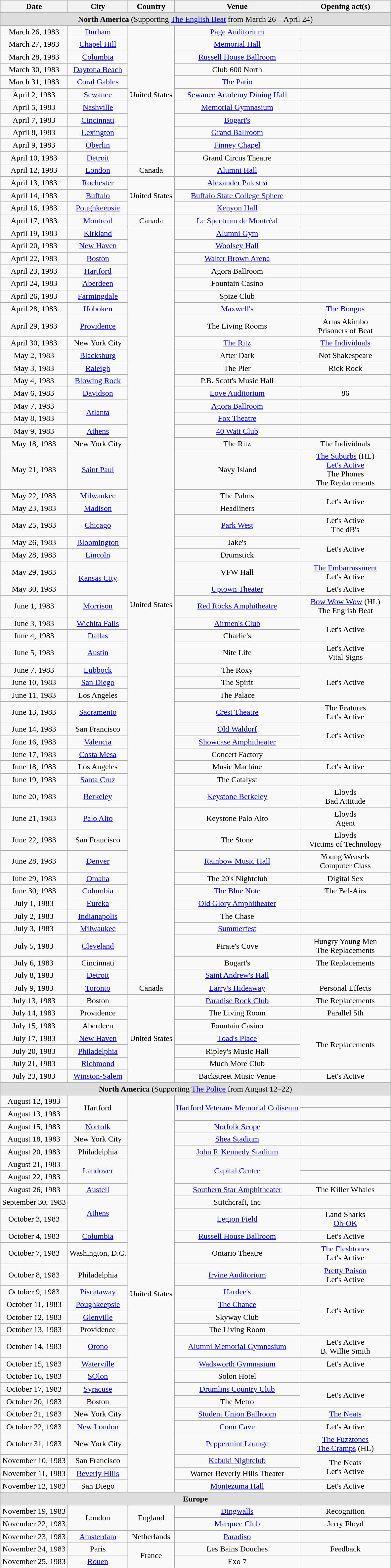<table class="wikitable" style="text-align:center;">
<tr>
<th>Date</th>
<th>City</th>
<th>Country</th>
<th>Venue</th>
<th width="175">Opening act(s)</th>
</tr>
<tr>
</tr>
<tr style="background:#ddd;">
<td colspan="5"><strong>North America</strong> (Supporting <a href='#'>The English Beat</a> from March 26 – April 24)</td>
</tr>
<tr>
<td>March 26, 1983</td>
<td><a href='#'>Durham</a></td>
<td rowspan="11">United States</td>
<td><a href='#'>Page Auditorium</a></td>
<td></td>
</tr>
<tr>
<td>March 27, 1983</td>
<td><a href='#'>Chapel Hill</a></td>
<td><a href='#'>Memorial Hall</a></td>
<td></td>
</tr>
<tr>
<td>March 28, 1983</td>
<td><a href='#'>Columbia</a></td>
<td><a href='#'>Russell House Ballroom</a></td>
<td></td>
</tr>
<tr>
<td>March 30, 1983</td>
<td><a href='#'>Daytona Beach</a></td>
<td>Club 600 North</td>
<td></td>
</tr>
<tr>
<td>March 31, 1983</td>
<td><a href='#'>Coral Gables</a></td>
<td><a href='#'>The Patio</a></td>
<td></td>
</tr>
<tr>
<td>April 2, 1983</td>
<td><a href='#'>Sewanee</a></td>
<td><a href='#'>Sewanee Academy Dining Hall</a></td>
<td></td>
</tr>
<tr>
<td>April 5, 1983</td>
<td><a href='#'>Nashville</a></td>
<td><a href='#'>Memorial Gymnasium</a></td>
<td></td>
</tr>
<tr>
<td>April 7, 1983</td>
<td><a href='#'>Cincinnati</a></td>
<td><a href='#'>Bogart's</a></td>
<td></td>
</tr>
<tr>
<td>April 8, 1983</td>
<td><a href='#'>Lexington</a></td>
<td><a href='#'>Grand Ballroom</a></td>
<td></td>
</tr>
<tr>
<td>April 9, 1983</td>
<td><a href='#'>Oberlin</a></td>
<td><a href='#'>Finney Chapel</a></td>
<td></td>
</tr>
<tr>
<td>April 10, 1983</td>
<td><a href='#'>Detroit</a></td>
<td>Grand Circus Theatre</td>
<td></td>
</tr>
<tr>
<td>April 12, 1983</td>
<td><a href='#'>London</a></td>
<td>Canada</td>
<td><a href='#'>Alumni Hall</a></td>
<td></td>
</tr>
<tr>
<td>April 13, 1983</td>
<td><a href='#'>Rochester</a></td>
<td rowspan="3">United States</td>
<td><a href='#'>Alexander Palestra</a></td>
<td></td>
</tr>
<tr>
<td>April 14, 1983</td>
<td><a href='#'>Buffalo</a></td>
<td><a href='#'>Buffalo State College Sphere</a></td>
<td></td>
</tr>
<tr>
<td>April 16, 1983</td>
<td><a href='#'>Poughkeepsie</a></td>
<td><a href='#'>Kenyon Hall</a></td>
<td></td>
</tr>
<tr>
<td>April 17, 1983</td>
<td><a href='#'>Montreal</a></td>
<td>Canada</td>
<td><a href='#'>Le Spectrum de Montréal</a></td>
<td></td>
</tr>
<tr>
<td>April 19, 1983</td>
<td><a href='#'>Kirkland</a></td>
<td rowspan="50">United States</td>
<td><a href='#'>Alumni Gym</a></td>
<td></td>
</tr>
<tr>
<td>April 20, 1983</td>
<td><a href='#'>New Haven</a></td>
<td><a href='#'>Woolsey Hall</a></td>
<td></td>
</tr>
<tr>
<td>April 22, 1983</td>
<td><a href='#'>Boston</a></td>
<td><a href='#'>Walter Brown Arena</a></td>
<td></td>
</tr>
<tr>
<td>April 23, 1983</td>
<td><a href='#'>Hartford</a></td>
<td>Agora Ballroom</td>
<td></td>
</tr>
<tr>
<td>April 24, 1983</td>
<td><a href='#'>Aberdeen</a></td>
<td>Fountain Casino</td>
<td></td>
</tr>
<tr>
<td>April 26, 1983</td>
<td><a href='#'>Farmingdale</a></td>
<td>Spize Club</td>
<td></td>
</tr>
<tr>
<td>April 28, 1983</td>
<td><a href='#'>Hoboken</a></td>
<td><a href='#'>Maxwell's</a></td>
<td><a href='#'>The Bongos</a></td>
</tr>
<tr>
<td>April 29, 1983</td>
<td><a href='#'>Providence</a></td>
<td>The Living Rooms</td>
<td>Arms Akimbo <br> Prisoners of Beat</td>
</tr>
<tr>
<td>April 30, 1983</td>
<td>New York City</td>
<td><a href='#'>The Ritz</a></td>
<td><a href='#'>The Individuals</a></td>
</tr>
<tr>
<td>May 2, 1983</td>
<td><a href='#'>Blacksburg</a></td>
<td>After Dark</td>
<td>Not Shakespeare</td>
</tr>
<tr>
<td>May 3, 1983</td>
<td><a href='#'>Raleigh</a></td>
<td>The Pier</td>
<td>Rick Rock</td>
</tr>
<tr>
<td>May 4, 1983</td>
<td><a href='#'>Blowing Rock</a></td>
<td>P.B. Scott's Music Hall</td>
<td></td>
</tr>
<tr>
<td>May 6, 1983</td>
<td><a href='#'>Davidson</a></td>
<td><a href='#'>Love Auditorium</a></td>
<td>86</td>
</tr>
<tr>
<td>May 7, 1983</td>
<td rowspan="2"><a href='#'>Atlanta</a></td>
<td><a href='#'>Agora Ballroom</a></td>
<td></td>
</tr>
<tr>
<td>May 8, 1983</td>
<td><a href='#'>Fox Theatre</a></td>
<td></td>
</tr>
<tr>
<td>May 9, 1983</td>
<td><a href='#'>Athens</a></td>
<td><a href='#'>40 Watt Club</a></td>
<td></td>
</tr>
<tr>
<td>May 18, 1983</td>
<td>New York City</td>
<td>The Ritz</td>
<td>The Individuals</td>
</tr>
<tr>
<td>May 21, 1983</td>
<td><a href='#'>Saint Paul</a></td>
<td>Navy Island</td>
<td><a href='#'>The Suburbs</a> (HL)<br><a href='#'>Let's Active</a> <br> The Phones <br> The Replacements</td>
</tr>
<tr>
<td>May 22, 1983</td>
<td><a href='#'>Milwaukee</a></td>
<td>The Palms</td>
<td rowspan="2">Let's Active</td>
</tr>
<tr>
<td>May 23, 1983</td>
<td><a href='#'>Madison</a></td>
<td>Headliners</td>
</tr>
<tr>
<td>May 25, 1983</td>
<td><a href='#'>Chicago</a></td>
<td><a href='#'>Park West</a></td>
<td>Let's Active <br> The dB's</td>
</tr>
<tr>
<td>May 26, 1983</td>
<td><a href='#'>Bloomington</a></td>
<td>Jake's</td>
<td rowspan="2">Let's Active</td>
</tr>
<tr>
<td>May 28, 1983</td>
<td><a href='#'>Lincoln</a></td>
<td>Drumstick</td>
</tr>
<tr>
<td>May 29, 1983</td>
<td rowspan="2"><a href='#'>Kansas City</a></td>
<td>VFW Hall</td>
<td><a href='#'>The Embarrassment</a> <br> Let's Active</td>
</tr>
<tr>
<td>May 30, 1983</td>
<td><a href='#'>Uptown Theater</a></td>
<td>Let's Active</td>
</tr>
<tr>
<td>June 1, 1983</td>
<td><a href='#'>Morrison</a></td>
<td><a href='#'>Red Rocks Amphitheatre</a></td>
<td><a href='#'>Bow Wow Wow</a> (HL)<br>The English Beat</td>
</tr>
<tr>
<td>June 3, 1983</td>
<td><a href='#'>Wichita Falls</a></td>
<td><a href='#'>Airmen's Club</a></td>
<td rowspan="2">Let's Active</td>
</tr>
<tr>
<td>June 4, 1983</td>
<td><a href='#'>Dallas</a></td>
<td>Charlie's</td>
</tr>
<tr>
<td>June 5, 1983</td>
<td><a href='#'>Austin</a></td>
<td>Nite Life</td>
<td>Let's Active <br> Vital Signs</td>
</tr>
<tr>
<td>June 7, 1983</td>
<td><a href='#'>Lubbock</a></td>
<td>The Roxy</td>
<td rowspan="3">Let's Active</td>
</tr>
<tr>
<td>June 10, 1983</td>
<td><a href='#'>San Diego</a></td>
<td>The Spirit</td>
</tr>
<tr>
<td>June 11, 1983</td>
<td>Los Angeles</td>
<td>The Palace</td>
</tr>
<tr>
<td>June 13, 1983</td>
<td><a href='#'>Sacramento</a></td>
<td><a href='#'>Crest Theatre</a></td>
<td>The Features <br> Let's Active</td>
</tr>
<tr>
<td>June 14, 1983</td>
<td>San Francisco</td>
<td><a href='#'>Old Waldorf</a></td>
<td rowspan="2">Let's Active</td>
</tr>
<tr>
<td>June 16, 1983</td>
<td><a href='#'>Valencia</a></td>
<td><a href='#'>Showcase Amphitheater</a></td>
</tr>
<tr>
<td>June 17, 1983</td>
<td><a href='#'>Costa Mesa</a></td>
<td>Concert Factory</td>
<td></td>
</tr>
<tr>
<td>June 18, 1983</td>
<td>Los Angeles</td>
<td>Music Machine</td>
<td>Let's Active</td>
</tr>
<tr>
<td>June 19, 1983</td>
<td><a href='#'>Santa Cruz</a></td>
<td>The Catalyst</td>
<td></td>
</tr>
<tr>
<td>June 20, 1983</td>
<td><a href='#'>Berkeley</a></td>
<td><a href='#'>Keystone Berkeley</a></td>
<td>Lloyds <br> Bad Attitude</td>
</tr>
<tr>
<td>June 21, 1983</td>
<td><a href='#'>Palo Alto</a></td>
<td>Keystone Palo Alto</td>
<td>Lloyds <br> Agent</td>
</tr>
<tr>
<td>June 22, 1983</td>
<td>San Francisco</td>
<td>The Stone</td>
<td>Lloyds <br> Victims of Technology</td>
</tr>
<tr>
<td>June 28, 1983</td>
<td><a href='#'>Denver</a></td>
<td><a href='#'>Rainbow Music Hall</a></td>
<td>Young Weasels <br> Computer Class</td>
</tr>
<tr>
<td>June 29, 1983</td>
<td><a href='#'>Omaha</a></td>
<td>The 20's Nightclub</td>
<td>Digital Sex</td>
</tr>
<tr>
<td>June 30, 1983</td>
<td><a href='#'>Columbia</a></td>
<td><a href='#'>The Blue Note</a></td>
<td>The Bel-Airs</td>
</tr>
<tr>
<td>July 1, 1983</td>
<td><a href='#'>Eureka</a></td>
<td><a href='#'>Old Glory Amphitheater</a></td>
<td></td>
</tr>
<tr>
<td>July 2, 1983</td>
<td><a href='#'>Indianapolis</a></td>
<td>The Chase</td>
<td></td>
</tr>
<tr>
<td>July 3, 1983</td>
<td><a href='#'>Milwaukee</a></td>
<td><a href='#'>Summerfest</a></td>
<td></td>
</tr>
<tr>
<td>July 5, 1983</td>
<td><a href='#'>Cleveland</a></td>
<td>Pirate's Cove</td>
<td>Hungry Young Men <br> The Replacements</td>
</tr>
<tr>
<td>July 6, 1983</td>
<td>Cincinnati</td>
<td>Bogart's</td>
<td>The Replacements</td>
</tr>
<tr>
<td>July 8, 1983</td>
<td><a href='#'>Detroit</a></td>
<td><a href='#'>Saint Andrew's Hall</a></td>
<td></td>
</tr>
<tr>
<td>July 9, 1983</td>
<td><a href='#'>Toronto</a></td>
<td>Canada</td>
<td><a href='#'>Larry's Hideaway</a></td>
<td>Personal Effects</td>
</tr>
<tr>
<td>July 13, 1983</td>
<td>Boston</td>
<td rowspan="7">United States</td>
<td><a href='#'>Paradise Rock Club</a></td>
<td>The Replacements</td>
</tr>
<tr>
<td>July 14, 1983</td>
<td>Providence</td>
<td>The Living Room</td>
<td>Parallel 5th</td>
</tr>
<tr>
<td>July 15, 1983</td>
<td>Aberdeen</td>
<td>Fountain Casino</td>
<td rowspan="4">The Replacements</td>
</tr>
<tr>
<td>July 17, 1983</td>
<td><a href='#'>New Haven</a></td>
<td><a href='#'>Toad's Place</a></td>
</tr>
<tr>
<td>July 20, 1983</td>
<td><a href='#'>Philadelphia</a></td>
<td>Ripley's Music Hall</td>
</tr>
<tr>
<td>July 21, 1983</td>
<td><a href='#'>Richmond</a></td>
<td>Much More Club</td>
</tr>
<tr>
<td>July 23, 1983</td>
<td><a href='#'>Winston-Salem</a></td>
<td>Backstreet Music Venue</td>
<td>Let's Active</td>
</tr>
<tr>
</tr>
<tr style="background:#ddd;">
<td colspan="5"><strong>North America</strong> (Supporting <a href='#'>The Police</a> from August 12–22)</td>
</tr>
<tr>
<td>August 12, 1983</td>
<td rowspan="2">Hartford</td>
<td rowspan="28">United States</td>
<td rowspan="2"><a href='#'>Hartford Veterans Memorial Coliseum</a></td>
<td></td>
</tr>
<tr>
<td>August 13, 1983</td>
<td></td>
</tr>
<tr>
<td>August 15, 1983</td>
<td><a href='#'>Norfolk</a></td>
<td><a href='#'>Norfolk Scope</a></td>
<td></td>
</tr>
<tr>
<td>August 18, 1983</td>
<td>New York City</td>
<td><a href='#'>Shea Stadium</a></td>
<td></td>
</tr>
<tr>
<td>August 20, 1983</td>
<td>Philadelphia</td>
<td><a href='#'>John F. Kennedy Stadium</a></td>
<td></td>
</tr>
<tr>
<td>August 21, 1983</td>
<td rowspan="2"><a href='#'>Landover</a></td>
<td rowspan="2"><a href='#'>Capital Centre</a></td>
<td></td>
</tr>
<tr>
<td>August 22, 1983</td>
<td></td>
</tr>
<tr>
<td>August 26, 1983</td>
<td><a href='#'>Austell</a></td>
<td><a href='#'>Southern Star Amphitheater</a></td>
<td>The Killer Whales</td>
</tr>
<tr>
<td>September 30, 1983</td>
<td rowspan="2"><a href='#'>Athens</a></td>
<td>Stitchcraft, Inc</td>
<td></td>
</tr>
<tr>
<td>October 3, 1983</td>
<td><a href='#'>Legion Field</a></td>
<td>Land Sharks <br> <a href='#'>Oh-OK</a></td>
</tr>
<tr>
<td>October 4, 1983</td>
<td><a href='#'>Columbia</a></td>
<td><a href='#'>Russell House Ballroom</a></td>
<td>Let's Active</td>
</tr>
<tr>
<td>October 7, 1983</td>
<td>Washington, D.C.</td>
<td>Ontario Theatre</td>
<td><a href='#'>The Fleshtones</a> <br> Let's Active</td>
</tr>
<tr>
<td>October 8, 1983</td>
<td>Philadelphia</td>
<td><a href='#'>Irvine Auditorium</a></td>
<td><a href='#'>Pretty Poison</a> <br> Let's Active</td>
</tr>
<tr>
<td>October 9, 1983</td>
<td><a href='#'>Piscataway</a></td>
<td><a href='#'>Hardee's</a></td>
<td rowspan="4">Let's Active</td>
</tr>
<tr>
<td>October 11, 1983</td>
<td><a href='#'>Poughkeepsie</a></td>
<td><a href='#'>The Chance</a></td>
</tr>
<tr>
<td>October 12, 1983</td>
<td><a href='#'>Glenville</a></td>
<td>Skyway Club</td>
</tr>
<tr>
<td>October 13, 1983</td>
<td>Providence</td>
<td>The Living Room</td>
</tr>
<tr>
<td>October 14, 1983</td>
<td><a href='#'>Orono</a></td>
<td><a href='#'>Alumni Memorial Gymnasium</a></td>
<td>Let's Active <br> B. Willie Smith</td>
</tr>
<tr>
<td>October 15, 1983</td>
<td><a href='#'>Waterville</a></td>
<td><a href='#'>Wadsworth Gymnasium</a></td>
<td>Let's Active</td>
</tr>
<tr>
<td>October 16, 1983</td>
<td><a href='#'>SOlon</a></td>
<td>Solon Hotel</td>
<td></td>
</tr>
<tr>
<td>October 17, 1983</td>
<td><a href='#'>Syracuse</a></td>
<td><a href='#'>Drumlins Country Club</a></td>
<td rowspan="2">Let's Active</td>
</tr>
<tr>
<td>October 20, 1983</td>
<td>Boston</td>
<td>The Metro</td>
</tr>
<tr>
<td>October 21, 1983</td>
<td>New York City</td>
<td><a href='#'>Student Union Ballroom</a></td>
<td><a href='#'>The Neats</a></td>
</tr>
<tr>
<td>October 22, 1983</td>
<td><a href='#'>New London</a></td>
<td><a href='#'>Conn Cave</a></td>
<td>Let's Active</td>
</tr>
<tr>
<td>October 31, 1983</td>
<td>New York City</td>
<td><a href='#'>Peppermint Lounge</a></td>
<td><a href='#'>The Fuzztones</a> <br> <a href='#'>The Cramps</a> (HL)</td>
</tr>
<tr>
<td>November 10, 1983</td>
<td>San Francisco</td>
<td><a href='#'>Kabuki Nightclub</a></td>
<td rowspan="2">The Neats <br> Let's Active</td>
</tr>
<tr>
<td>November 11, 1983</td>
<td><a href='#'>Beverly Hills</a></td>
<td>Warner Beverly Hills Theater</td>
</tr>
<tr>
<td>November 12, 1983</td>
<td>San Diego</td>
<td><a href='#'>Montezuma Hall</a></td>
<td>Let's Active</td>
</tr>
<tr>
</tr>
<tr style="background:#ddd;">
<td colspan="5"><strong>Europe</strong></td>
</tr>
<tr>
<td>November 19, 1983</td>
<td rowspan="2">London</td>
<td rowspan="2">England</td>
<td><a href='#'>Dingwalls</a></td>
<td>Recognition</td>
</tr>
<tr>
<td>November 22, 1983</td>
<td><a href='#'>Marquee Club</a></td>
<td>Jerry Floyd</td>
</tr>
<tr>
<td>November 23, 1983</td>
<td><a href='#'>Amsterdam</a></td>
<td>Netherlands</td>
<td><a href='#'>Paradiso</a></td>
<td></td>
</tr>
<tr>
<td>November 24, 1983</td>
<td>Paris</td>
<td rowspan="2">France</td>
<td>Les Bains Douches</td>
<td>Feedback</td>
</tr>
<tr>
<td>November 25, 1983</td>
<td><a href='#'>Rouen</a></td>
<td>Exo 7</td>
<td></td>
</tr>
<tr>
</tr>
</table>
